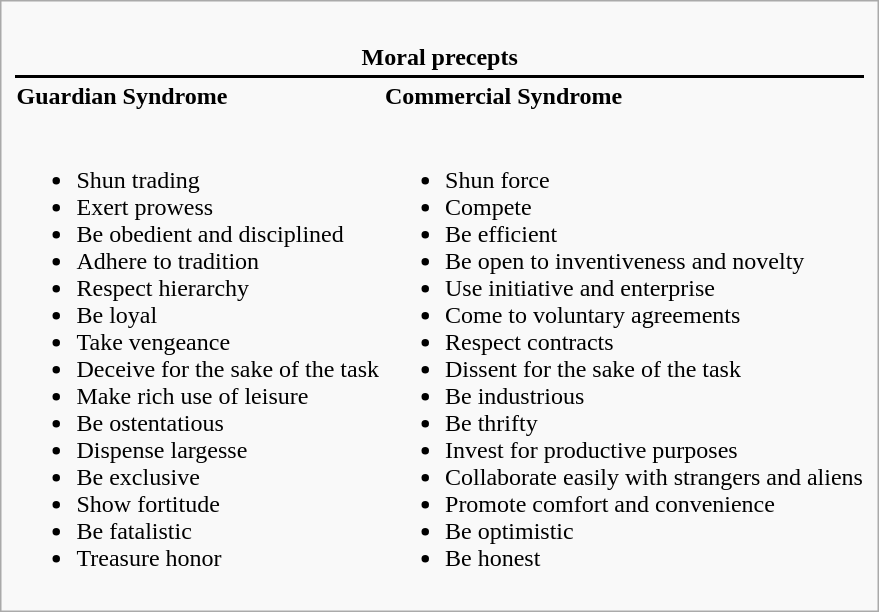<table cellpadding="5" style="background: #f9f9f9; border: 1px #aaa solid">
<tr>
<td><br><table>
<tr>
<th colspan="2">Moral precepts</th>
</tr>
<tr>
<td colspan="2" bgcolor=black></td>
</tr>
<tr>
<th align="left">Guardian Syndrome</th>
<th align="left">Commercial Syndrome</th>
</tr>
<tr>
<td><br><ul><li>Shun trading</li><li>Exert prowess</li><li>Be obedient and disciplined</li><li>Adhere to tradition</li><li>Respect hierarchy</li><li>Be loyal</li><li>Take vengeance</li><li>Deceive for the sake of the task</li><li>Make rich use of leisure</li><li>Be ostentatious</li><li>Dispense largesse</li><li>Be exclusive</li><li>Show fortitude</li><li>Be fatalistic</li><li>Treasure honor</li></ul></td>
<td><br><ul><li>Shun force</li><li>Compete</li><li>Be efficient</li><li>Be open to inventiveness and novelty</li><li>Use initiative and enterprise</li><li>Come to voluntary agreements</li><li>Respect contracts</li><li>Dissent for the sake of the task</li><li>Be industrious</li><li>Be thrifty</li><li>Invest for productive purposes</li><li>Collaborate easily with strangers and aliens</li><li>Promote comfort and convenience</li><li>Be optimistic</li><li>Be honest</li></ul></td>
</tr>
</table>
</td>
</tr>
</table>
